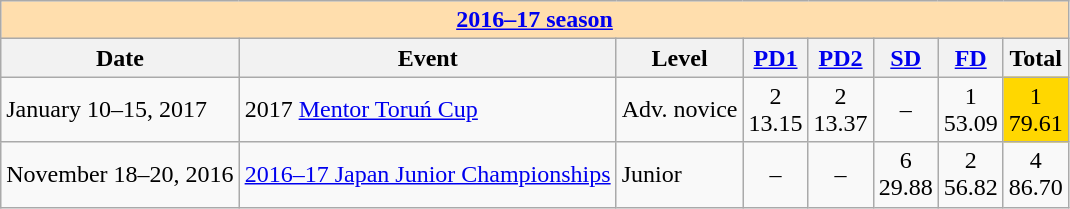<table class="wikitable">
<tr>
<th style="background-color: #ffdead;" colspan=8 align=center><a href='#'><strong>2016–17 season</strong></a></th>
</tr>
<tr>
<th>Date</th>
<th>Event</th>
<th>Level</th>
<th><a href='#'>PD1</a></th>
<th><a href='#'>PD2</a></th>
<th><a href='#'>SD</a></th>
<th><a href='#'>FD</a></th>
<th>Total</th>
</tr>
<tr>
<td>January 10–15, 2017</td>
<td>2017 <a href='#'>Mentor Toruń Cup</a></td>
<td>Adv. novice</td>
<td align=center>2 <br> 13.15</td>
<td align=center>2 <br> 13.37</td>
<td align=center>–</td>
<td align=center>1 <br> 53.09</td>
<td align=center bgcolor=gold>1 <br> 79.61</td>
</tr>
<tr>
<td>November 18–20, 2016</td>
<td><a href='#'>2016–17 Japan Junior Championships</a></td>
<td>Junior</td>
<td align=center>–</td>
<td align=center>–</td>
<td align=center>6 <br> 29.88</td>
<td align=center>2 <br> 56.82</td>
<td align=center>4 <br> 86.70</td>
</tr>
</table>
